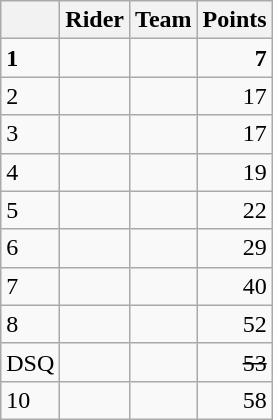<table class="wikitable">
<tr>
<th></th>
<th>Rider</th>
<th>Team</th>
<th>Points</th>
</tr>
<tr>
<td><strong>1</strong></td>
<td><strong></strong></td>
<td><strong></strong></td>
<td style="text-align:right;"><strong>7</strong></td>
</tr>
<tr>
<td>2</td>
<td></td>
<td></td>
<td style="text-align:right;">17</td>
</tr>
<tr>
<td>3</td>
<td></td>
<td></td>
<td style="text-align:right;">17</td>
</tr>
<tr>
<td>4</td>
<td></td>
<td></td>
<td style="text-align:right;">19</td>
</tr>
<tr>
<td>5</td>
<td></td>
<td></td>
<td style="text-align:right;">22</td>
</tr>
<tr>
<td>6</td>
<td></td>
<td></td>
<td align=right>29</td>
</tr>
<tr>
<td>7</td>
<td></td>
<td></td>
<td style="text-align:right;">40</td>
</tr>
<tr>
<td>8</td>
<td></td>
<td></td>
<td align=right>52</td>
</tr>
<tr>
<td>DSQ</td>
<td><s></s></td>
<td><s></s></td>
<td style="text-align:right;"><s>53</s></td>
</tr>
<tr>
<td>10</td>
<td></td>
<td></td>
<td style="text-align:right;">58</td>
</tr>
</table>
